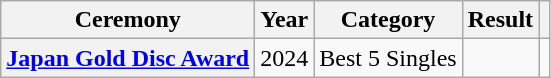<table class="wikitable plainrowheaders">
<tr>
<th scope="col">Ceremony</th>
<th scope="col">Year</th>
<th scope="col">Category</th>
<th scope="col">Result</th>
<th scope="col" class="unsortable"></th>
</tr>
<tr>
<th scope="row"><a href='#'>Japan Gold Disc Award</a></th>
<td>2024</td>
<td>Best 5 Singles</td>
<td></td>
<td style="text-align:center"></td>
</tr>
</table>
